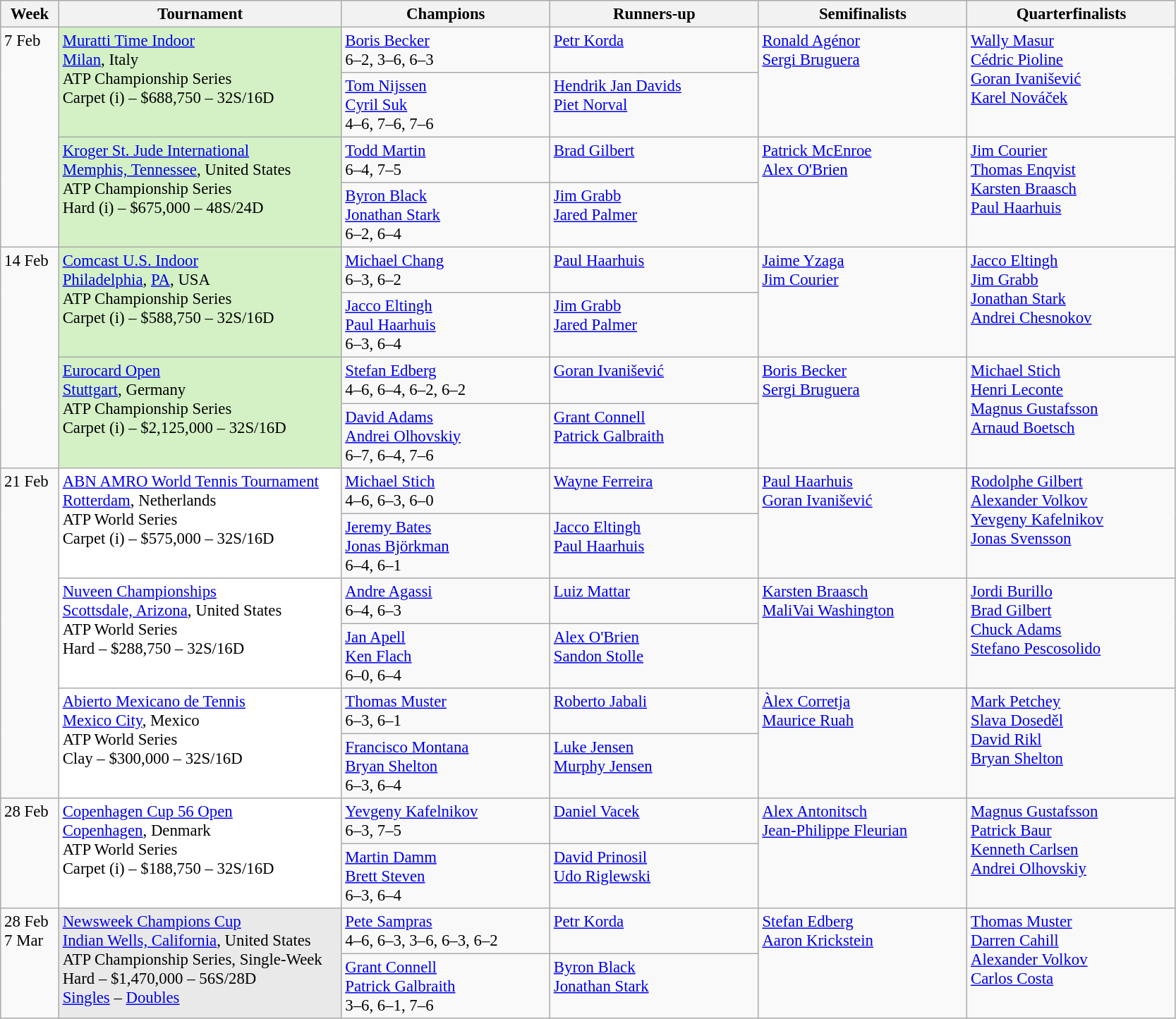<table class=wikitable style=font-size:95%>
<tr>
<th style="width:48px;">Week</th>
<th style="width:260px;">Tournament</th>
<th style="width:190px;">Champions</th>
<th style="width:190px;">Runners-up</th>
<th style="width:190px;">Semifinalists</th>
<th style="width:190px;">Quarterfinalists</th>
</tr>
<tr valign=top>
<td rowspan=4>7 Feb</td>
<td bgcolor="#D4F1C5" rowspan=2><a href='#'>Muratti Time Indoor</a><br> <a href='#'>Milan</a>, Italy<br>ATP Championship Series<br>Carpet (i) – $688,750 – 32S/16D</td>
<td> <a href='#'>Boris Becker</a><br> 6–2, 3–6, 6–3</td>
<td> <a href='#'>Petr Korda</a></td>
<td rowspan=2> <a href='#'>Ronald Agénor</a><br> <a href='#'>Sergi Bruguera</a></td>
<td rowspan=2> <a href='#'>Wally Masur</a><br> <a href='#'>Cédric Pioline</a><br> <a href='#'>Goran Ivanišević</a><br> <a href='#'>Karel Nováček</a></td>
</tr>
<tr valign=top>
<td> <a href='#'>Tom Nijssen</a><br> <a href='#'>Cyril Suk</a><br> 4–6, 7–6, 7–6</td>
<td> <a href='#'>Hendrik Jan Davids</a><br> <a href='#'>Piet Norval</a></td>
</tr>
<tr valign=top>
<td bgcolor="#D4F1C5" rowspan=2><a href='#'>Kroger St. Jude International</a><br> <a href='#'>Memphis, Tennessee</a>, United States<br>ATP Championship Series<br>Hard (i) – $675,000 – 48S/24D</td>
<td> <a href='#'>Todd Martin</a><br> 6–4, 7–5</td>
<td> <a href='#'>Brad Gilbert</a></td>
<td rowspan=2> <a href='#'>Patrick McEnroe</a><br> <a href='#'>Alex O'Brien</a></td>
<td rowspan=2> <a href='#'>Jim Courier</a><br> <a href='#'>Thomas Enqvist</a><br> <a href='#'>Karsten Braasch</a><br> <a href='#'>Paul Haarhuis</a></td>
</tr>
<tr valign=top>
<td> <a href='#'>Byron Black</a><br> <a href='#'>Jonathan Stark</a><br> 6–2, 6–4</td>
<td> <a href='#'>Jim Grabb</a><br> <a href='#'>Jared Palmer</a></td>
</tr>
<tr valign=top>
<td rowspan=4>14 Feb</td>
<td bgcolor="#D4F1C5" rowspan=2><a href='#'>Comcast U.S. Indoor</a><br> <a href='#'>Philadelphia</a>, <a href='#'>PA</a>, USA<br>ATP Championship Series<br>Carpet (i) – $588,750 – 32S/16D</td>
<td> <a href='#'>Michael Chang</a><br> 6–3, 6–2</td>
<td> <a href='#'>Paul Haarhuis</a></td>
<td rowspan=2> <a href='#'>Jaime Yzaga</a><br> <a href='#'>Jim Courier</a></td>
<td rowspan=2> <a href='#'>Jacco Eltingh</a><br> <a href='#'>Jim Grabb</a><br> <a href='#'>Jonathan Stark</a><br> <a href='#'>Andrei Chesnokov</a></td>
</tr>
<tr valign=top>
<td> <a href='#'>Jacco Eltingh</a><br> <a href='#'>Paul Haarhuis</a><br> 6–3, 6–4</td>
<td> <a href='#'>Jim Grabb</a><br> <a href='#'>Jared Palmer</a></td>
</tr>
<tr valign=top>
<td bgcolor="#D4F1C5" rowspan=2><a href='#'>Eurocard Open</a><br> <a href='#'>Stuttgart</a>, Germany<br>ATP Championship Series<br>Carpet (i) – $2,125,000 – 32S/16D</td>
<td> <a href='#'>Stefan Edberg</a><br> 4–6, 6–4, 6–2, 6–2</td>
<td> <a href='#'>Goran Ivanišević</a></td>
<td rowspan=2> <a href='#'>Boris Becker</a><br> <a href='#'>Sergi Bruguera</a></td>
<td rowspan=2> <a href='#'>Michael Stich</a><br> <a href='#'>Henri Leconte</a><br> <a href='#'>Magnus Gustafsson</a><br> <a href='#'>Arnaud Boetsch</a></td>
</tr>
<tr valign=top>
<td> <a href='#'>David Adams</a><br> <a href='#'>Andrei Olhovskiy</a><br> 6–7, 6–4, 7–6</td>
<td> <a href='#'>Grant Connell</a><br> <a href='#'>Patrick Galbraith</a></td>
</tr>
<tr valign=top>
<td rowspan=6>21 Feb</td>
<td style="background:#FFF;" rowspan=2><a href='#'>ABN AMRO World Tennis Tournament</a><br> <a href='#'>Rotterdam</a>, Netherlands<br>ATP World Series<br>Carpet (i) – $575,000 – 32S/16D</td>
<td> <a href='#'>Michael Stich</a><br> 4–6, 6–3, 6–0</td>
<td> <a href='#'>Wayne Ferreira</a></td>
<td rowspan=2> <a href='#'>Paul Haarhuis</a><br> <a href='#'>Goran Ivanišević</a></td>
<td rowspan=2> <a href='#'>Rodolphe Gilbert</a><br> <a href='#'>Alexander Volkov</a><br> <a href='#'>Yevgeny Kafelnikov</a><br> <a href='#'>Jonas Svensson</a></td>
</tr>
<tr valign=top>
<td> <a href='#'>Jeremy Bates</a><br> <a href='#'>Jonas Björkman</a><br> 6–4, 6–1</td>
<td> <a href='#'>Jacco Eltingh</a><br> <a href='#'>Paul Haarhuis</a></td>
</tr>
<tr valign=top>
<td style="background:#FFF;" rowspan=2><a href='#'>Nuveen Championships</a><br> <a href='#'>Scottsdale, Arizona</a>, United States<br>ATP World Series<br>Hard – $288,750 – 32S/16D</td>
<td> <a href='#'>Andre Agassi</a><br> 6–4, 6–3</td>
<td> <a href='#'>Luiz Mattar</a></td>
<td rowspan=2> <a href='#'>Karsten Braasch</a><br> <a href='#'>MaliVai Washington</a></td>
<td rowspan=2> <a href='#'>Jordi Burillo</a><br> <a href='#'>Brad Gilbert</a><br> <a href='#'>Chuck Adams</a><br> <a href='#'>Stefano Pescosolido</a></td>
</tr>
<tr valign=top>
<td> <a href='#'>Jan Apell</a><br> <a href='#'>Ken Flach</a><br> 6–0, 6–4</td>
<td> <a href='#'>Alex O'Brien</a><br> <a href='#'>Sandon Stolle</a></td>
</tr>
<tr valign=top>
<td style="background:#FFF;" rowspan=2><a href='#'>Abierto Mexicano de Tennis</a><br> <a href='#'>Mexico City</a>, Mexico<br>ATP World Series<br>Clay – $300,000 – 32S/16D</td>
<td> <a href='#'>Thomas Muster</a><br> 6–3, 6–1</td>
<td> <a href='#'>Roberto Jabali</a></td>
<td rowspan=2> <a href='#'>Àlex Corretja</a><br> <a href='#'>Maurice Ruah</a></td>
<td rowspan=2> <a href='#'>Mark Petchey</a><br> <a href='#'>Slava Doseděl</a><br> <a href='#'>David Rikl</a><br> <a href='#'>Bryan Shelton</a></td>
</tr>
<tr valign=top>
<td> <a href='#'>Francisco Montana</a><br> <a href='#'>Bryan Shelton</a><br> 6–3, 6–4</td>
<td> <a href='#'>Luke Jensen</a><br> <a href='#'>Murphy Jensen</a></td>
</tr>
<tr valign=top>
<td rowspan=2>28 Feb</td>
<td style="background:#FFF;" rowspan=2><a href='#'>Copenhagen Cup 56 Open</a><br> <a href='#'>Copenhagen</a>, Denmark<br>ATP World Series<br>Carpet (i) – $188,750 – 32S/16D</td>
<td> <a href='#'>Yevgeny Kafelnikov</a><br> 6–3, 7–5</td>
<td> <a href='#'>Daniel Vacek</a></td>
<td rowspan=2> <a href='#'>Alex Antonitsch</a><br> <a href='#'>Jean-Philippe Fleurian</a></td>
<td rowspan=2> <a href='#'>Magnus Gustafsson</a><br> <a href='#'>Patrick Baur</a><br> <a href='#'>Kenneth Carlsen</a><br> <a href='#'>Andrei Olhovskiy</a></td>
</tr>
<tr valign=top>
<td> <a href='#'>Martin Damm</a><br> <a href='#'>Brett Steven</a><br> 6–3, 6–4</td>
<td> <a href='#'>David Prinosil</a><br> <a href='#'>Udo Riglewski</a></td>
</tr>
<tr valign=top>
<td rowspan=2>28 Feb<br>7 Mar</td>
<td bgcolor="#E9E9E9" rowspan=2><a href='#'>Newsweek Champions Cup</a><br> <a href='#'>Indian Wells, California</a>, United States<br>ATP Championship Series, Single-Week<br>Hard – $1,470,000 – 56S/28D <br> <a href='#'>Singles</a> – <a href='#'>Doubles</a></td>
<td> <a href='#'>Pete Sampras</a><br> 4–6, 6–3, 3–6, 6–3, 6–2</td>
<td> <a href='#'>Petr Korda</a></td>
<td rowspan=2> <a href='#'>Stefan Edberg</a><br> <a href='#'>Aaron Krickstein</a></td>
<td rowspan=2> <a href='#'>Thomas Muster</a><br> <a href='#'>Darren Cahill</a><br> <a href='#'>Alexander Volkov</a><br> <a href='#'>Carlos Costa</a></td>
</tr>
<tr valign=top>
<td> <a href='#'>Grant Connell</a><br> <a href='#'>Patrick Galbraith</a><br> 3–6, 6–1, 7–6</td>
<td> <a href='#'>Byron Black</a><br> <a href='#'>Jonathan Stark</a></td>
</tr>
</table>
